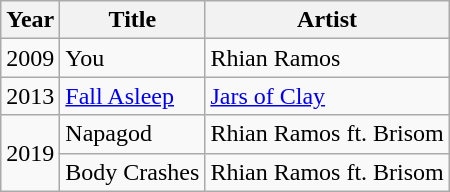<table class="wikitable">
<tr>
<th>Year</th>
<th>Title</th>
<th>Artist</th>
</tr>
<tr>
<td>2009</td>
<td>You</td>
<td>Rhian Ramos</td>
</tr>
<tr>
<td>2013</td>
<td><a href='#'>Fall Asleep</a></td>
<td><a href='#'>Jars of Clay</a></td>
</tr>
<tr>
<td rowspan="2">2019</td>
<td>Napagod</td>
<td>Rhian Ramos ft. Brisom</td>
</tr>
<tr>
<td>Body Crashes</td>
<td>Rhian Ramos ft. Brisom</td>
</tr>
</table>
